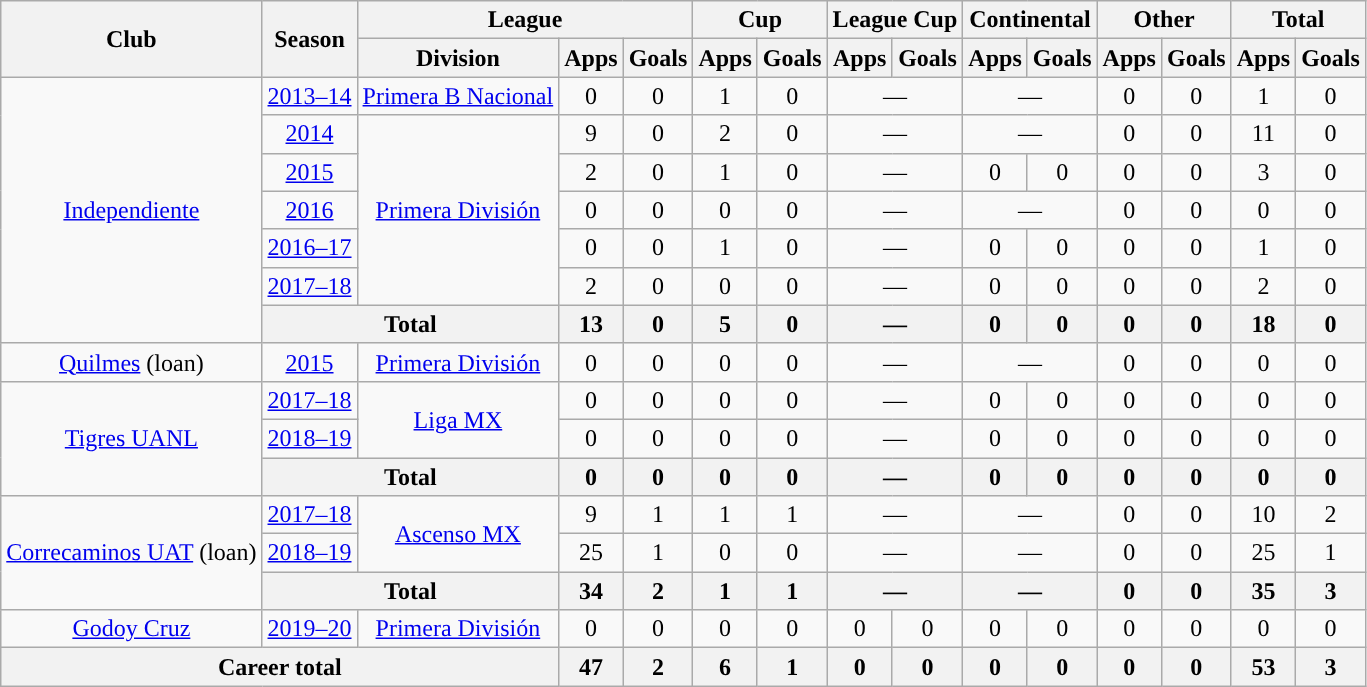<table class="wikitable" style="text-align:center">
<tr>
<th rowspan="2">Club</th>
<th rowspan="2">Season</th>
<th colspan="3">League</th>
<th colspan="2">Cup</th>
<th colspan="2">League Cup</th>
<th colspan="2">Continental</th>
<th colspan="2">Other</th>
<th colspan="2">Total</th>
</tr>
<tr>
<th>Division</th>
<th>Apps</th>
<th>Goals</th>
<th>Apps</th>
<th>Goals</th>
<th>Apps</th>
<th>Goals</th>
<th>Apps</th>
<th>Goals</th>
<th>Apps</th>
<th>Goals</th>
<th>Apps</th>
<th>Goals</th>
</tr>
<tr>
<td rowspan="7"><a href='#'>Independiente</a></td>
<td><a href='#'>2013–14</a></td>
<td rowspan="1"><a href='#'>Primera B Nacional</a></td>
<td>0</td>
<td>0</td>
<td>1</td>
<td>0</td>
<td colspan="2">—</td>
<td colspan="2">—</td>
<td>0</td>
<td>0</td>
<td>1</td>
<td>0</td>
</tr>
<tr>
<td><a href='#'>2014</a></td>
<td rowspan="5"><a href='#'>Primera División</a></td>
<td>9</td>
<td>0</td>
<td>2</td>
<td>0</td>
<td colspan="2">—</td>
<td colspan="2">—</td>
<td>0</td>
<td>0</td>
<td>11</td>
<td>0</td>
</tr>
<tr>
<td><a href='#'>2015</a></td>
<td>2</td>
<td>0</td>
<td>1</td>
<td>0</td>
<td colspan="2">—</td>
<td>0</td>
<td>0</td>
<td>0</td>
<td>0</td>
<td>3</td>
<td>0</td>
</tr>
<tr>
<td><a href='#'>2016</a></td>
<td>0</td>
<td>0</td>
<td>0</td>
<td>0</td>
<td colspan="2">—</td>
<td colspan="2">—</td>
<td>0</td>
<td>0</td>
<td>0</td>
<td>0</td>
</tr>
<tr>
<td><a href='#'>2016–17</a></td>
<td>0</td>
<td>0</td>
<td>1</td>
<td>0</td>
<td colspan="2">—</td>
<td>0</td>
<td>0</td>
<td>0</td>
<td>0</td>
<td>1</td>
<td>0</td>
</tr>
<tr>
<td><a href='#'>2017–18</a></td>
<td>2</td>
<td>0</td>
<td>0</td>
<td>0</td>
<td colspan="2">—</td>
<td>0</td>
<td>0</td>
<td>0</td>
<td>0</td>
<td>2</td>
<td>0</td>
</tr>
<tr>
<th colspan="2">Total</th>
<th>13</th>
<th>0</th>
<th>5</th>
<th>0</th>
<th colspan="2">—</th>
<th>0</th>
<th>0</th>
<th>0</th>
<th>0</th>
<th>18</th>
<th>0</th>
</tr>
<tr>
<td rowspan="1"><a href='#'>Quilmes</a> (loan)</td>
<td><a href='#'>2015</a></td>
<td rowspan="1"><a href='#'>Primera División</a></td>
<td>0</td>
<td>0</td>
<td>0</td>
<td>0</td>
<td colspan="2">—</td>
<td colspan="2">—</td>
<td>0</td>
<td>0</td>
<td>0</td>
<td>0</td>
</tr>
<tr>
<td rowspan="3"><a href='#'>Tigres UANL</a></td>
<td><a href='#'>2017–18</a></td>
<td rowspan="2"><a href='#'>Liga MX</a></td>
<td>0</td>
<td>0</td>
<td>0</td>
<td>0</td>
<td colspan="2">—</td>
<td>0</td>
<td>0</td>
<td>0</td>
<td>0</td>
<td>0</td>
<td>0</td>
</tr>
<tr>
<td><a href='#'>2018–19</a></td>
<td>0</td>
<td>0</td>
<td>0</td>
<td>0</td>
<td colspan="2">—</td>
<td>0</td>
<td>0</td>
<td>0</td>
<td>0</td>
<td>0</td>
<td>0</td>
</tr>
<tr>
<th colspan="2">Total</th>
<th>0</th>
<th>0</th>
<th>0</th>
<th>0</th>
<th colspan="2">—</th>
<th>0</th>
<th>0</th>
<th>0</th>
<th>0</th>
<th>0</th>
<th>0</th>
</tr>
<tr>
<td rowspan="3"><a href='#'>Correcaminos UAT</a> (loan)</td>
<td><a href='#'>2017–18</a></td>
<td rowspan="2"><a href='#'>Ascenso MX</a></td>
<td>9</td>
<td>1</td>
<td>1</td>
<td>1</td>
<td colspan="2">—</td>
<td colspan="2">—</td>
<td>0</td>
<td>0</td>
<td>10</td>
<td>2</td>
</tr>
<tr>
<td><a href='#'>2018–19</a></td>
<td>25</td>
<td>1</td>
<td>0</td>
<td>0</td>
<td colspan="2">—</td>
<td colspan="2">—</td>
<td>0</td>
<td>0</td>
<td>25</td>
<td>1</td>
</tr>
<tr>
<th colspan="2">Total</th>
<th>34</th>
<th>2</th>
<th>1</th>
<th>1</th>
<th colspan="2">—</th>
<th colspan="2">—</th>
<th>0</th>
<th>0</th>
<th>35</th>
<th>3</th>
</tr>
<tr>
<td rowspan="1"><a href='#'>Godoy Cruz</a></td>
<td><a href='#'>2019–20</a></td>
<td rowspan="1"><a href='#'>Primera División</a></td>
<td>0</td>
<td>0</td>
<td>0</td>
<td>0</td>
<td>0</td>
<td>0</td>
<td>0</td>
<td>0</td>
<td>0</td>
<td>0</td>
<td>0</td>
<td>0</td>
</tr>
<tr>
<th colspan="3">Career total</th>
<th>47</th>
<th>2</th>
<th>6</th>
<th>1</th>
<th>0</th>
<th>0</th>
<th>0</th>
<th>0</th>
<th>0</th>
<th>0</th>
<th>53</th>
<th>3</th>
</tr>
</table>
